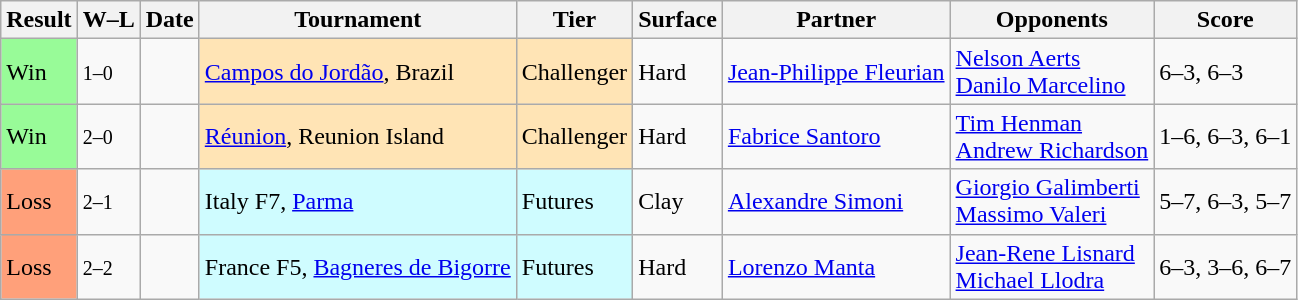<table class="sortable wikitable">
<tr>
<th>Result</th>
<th class="unsortable">W–L</th>
<th>Date</th>
<th>Tournament</th>
<th>Tier</th>
<th>Surface</th>
<th>Partner</th>
<th>Opponents</th>
<th class="unsortable">Score</th>
</tr>
<tr>
<td style="background:#98fb98;">Win</td>
<td><small>1–0</small></td>
<td></td>
<td style="background:moccasin;"><a href='#'>Campos do Jordão</a>, Brazil</td>
<td style="background:moccasin;">Challenger</td>
<td>Hard</td>
<td> <a href='#'>Jean-Philippe Fleurian</a></td>
<td> <a href='#'>Nelson Aerts</a> <br>  <a href='#'>Danilo Marcelino</a></td>
<td>6–3, 6–3</td>
</tr>
<tr>
<td style="background:#98fb98;">Win</td>
<td><small>2–0</small></td>
<td></td>
<td style="background:moccasin;"><a href='#'>Réunion</a>, Reunion Island</td>
<td style="background:moccasin;">Challenger</td>
<td>Hard</td>
<td> <a href='#'>Fabrice Santoro</a></td>
<td> <a href='#'>Tim Henman</a> <br>  <a href='#'>Andrew Richardson</a></td>
<td>1–6, 6–3, 6–1</td>
</tr>
<tr>
<td style="background:#ffa07a;">Loss</td>
<td><small>2–1</small></td>
<td></td>
<td style="background:#cffcff;">Italy F7, <a href='#'>Parma</a></td>
<td style="background:#cffcff;">Futures</td>
<td>Clay</td>
<td> <a href='#'>Alexandre Simoni</a></td>
<td> <a href='#'>Giorgio Galimberti</a> <br>  <a href='#'>Massimo Valeri</a></td>
<td>5–7, 6–3, 5–7</td>
</tr>
<tr>
<td style="background:#ffa07a;">Loss</td>
<td><small>2–2</small></td>
<td></td>
<td style="background:#cffcff;">France F5, <a href='#'>Bagneres de Bigorre</a></td>
<td style="background:#cffcff;">Futures</td>
<td>Hard</td>
<td> <a href='#'>Lorenzo Manta</a></td>
<td> <a href='#'>Jean-Rene Lisnard</a> <br>  <a href='#'>Michael Llodra</a></td>
<td>6–3, 3–6, 6–7</td>
</tr>
</table>
